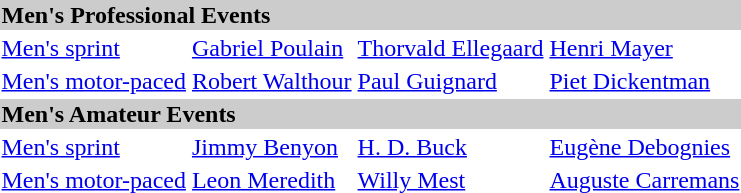<table>
<tr bgcolor="#cccccc">
<td colspan=7><strong>Men's Professional Events</strong></td>
</tr>
<tr>
<td><a href='#'>Men's sprint</a> <br></td>
<td><a href='#'>Gabriel Poulain</a><br></td>
<td><a href='#'>Thorvald Ellegaard</a><br></td>
<td><a href='#'>Henri Mayer</a><br></td>
</tr>
<tr>
<td><a href='#'>Men's motor-paced</a><br></td>
<td><a href='#'>Robert Walthour</a><br></td>
<td><a href='#'>Paul Guignard</a><br></td>
<td><a href='#'>Piet Dickentman</a><br></td>
</tr>
<tr bgcolor="#cccccc">
<td colspan=7><strong>Men's Amateur Events</strong></td>
</tr>
<tr>
<td><a href='#'>Men's sprint</a> <br></td>
<td><a href='#'>Jimmy Benyon</a><br></td>
<td><a href='#'>H. D. Buck</a>  <br></td>
<td><a href='#'>Eugène Debognies</a> <br></td>
</tr>
<tr>
<td><a href='#'>Men's motor-paced</a><br></td>
<td><a href='#'>Leon Meredith</a><br></td>
<td><a href='#'>Willy Mest</a><br></td>
<td><a href='#'>Auguste Carremans</a><br></td>
</tr>
</table>
